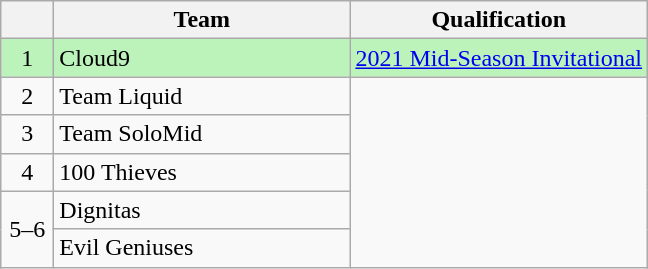<table class="wikitable" style="text-align:center">
<tr>
<th width=28></th>
<th width=190>Team</th>
<th>Qualification</th>
</tr>
<tr style="background-color:#BBF3BB;">
<td>1</td>
<td style="text-align:left">Cloud9</td>
<td><a href='#'>2021 Mid-Season Invitational</a></td>
</tr>
<tr>
<td>2</td>
<td style="text-align:left">Team Liquid</td>
<td rowspan="5"></td>
</tr>
<tr>
<td>3</td>
<td style="text-align:left">Team SoloMid</td>
</tr>
<tr>
<td>4</td>
<td style="text-align:left">100 Thieves</td>
</tr>
<tr>
<td rowspan="2">5–6</td>
<td style="text-align:left">Dignitas</td>
</tr>
<tr>
<td style="text-align:left">Evil Geniuses</td>
</tr>
</table>
